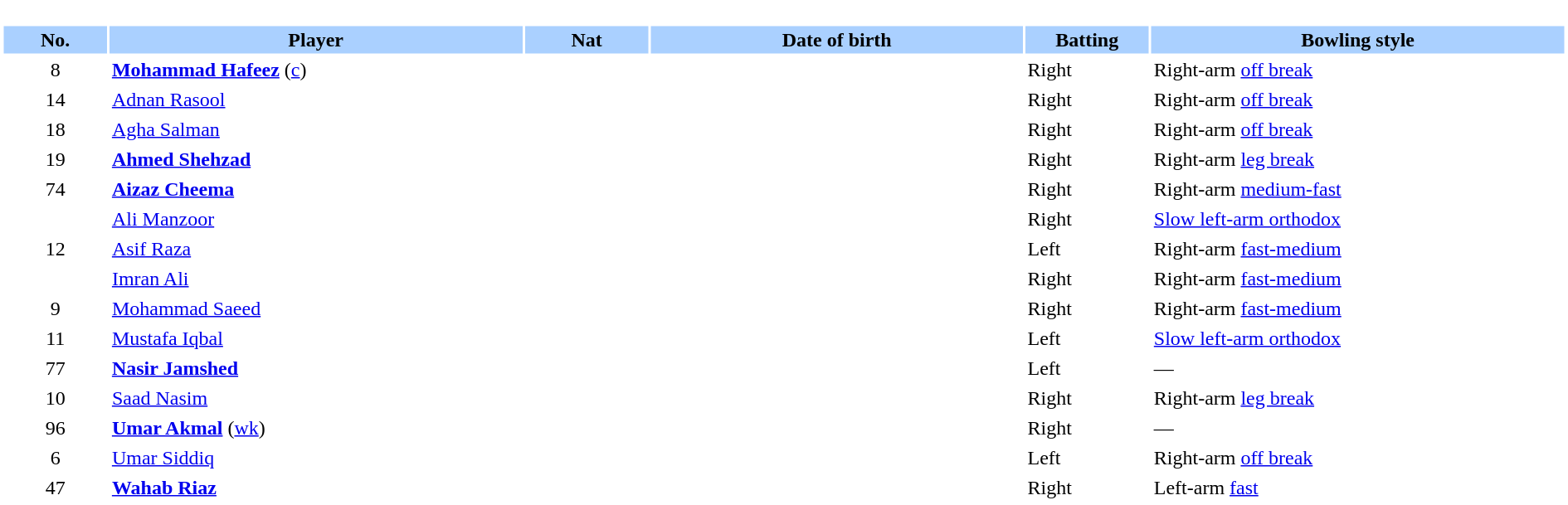<table border="0" style="width:100%;">
<tr>
<td style="vertical-align:top; background:#fff; width:90%;"><br><table border="0" cellspacing="2" cellpadding="2" style="width:100%;">
<tr style="background:#aad0ff;">
<th scope="col" style="width:5%;">No.</th>
<th scope="col" style="width:20%;">Player</th>
<th scope="col" style="width:6%;">Nat</th>
<th scope="col" style="width:18%;">Date of birth</th>
<th scope="col" style="width:6%;">Batting</th>
<th scope="col" style="width:20%;">Bowling style</th>
</tr>
<tr>
<td style="text-align:center">8</td>
<td><strong><a href='#'>Mohammad Hafeez</a></strong> (<a href='#'>c</a>)</td>
<td style="text-align:center"></td>
<td></td>
<td>Right</td>
<td>Right-arm <a href='#'>off break</a></td>
</tr>
<tr>
<td style="text-align:center">14</td>
<td><a href='#'>Adnan Rasool</a></td>
<td style="text-align:center"></td>
<td></td>
<td>Right</td>
<td>Right-arm <a href='#'>off break</a></td>
</tr>
<tr>
<td style="text-align:center">18</td>
<td><a href='#'>Agha Salman</a></td>
<td style="text-align:center"></td>
<td></td>
<td>Right</td>
<td>Right-arm <a href='#'>off break</a></td>
</tr>
<tr>
<td style="text-align:center">19</td>
<td><strong><a href='#'>Ahmed Shehzad</a></strong></td>
<td style="text-align:center"></td>
<td></td>
<td>Right</td>
<td>Right-arm <a href='#'>leg break</a></td>
</tr>
<tr>
<td style="text-align:center">74</td>
<td><strong><a href='#'>Aizaz Cheema</a></strong></td>
<td style="text-align:center"></td>
<td></td>
<td>Right</td>
<td>Right-arm <a href='#'>medium-fast</a></td>
</tr>
<tr>
<td style="text-align:center"></td>
<td><a href='#'>Ali Manzoor</a></td>
<td style="text-align:center"></td>
<td></td>
<td>Right</td>
<td><a href='#'>Slow left-arm orthodox</a></td>
</tr>
<tr>
<td style="text-align:center">12</td>
<td><a href='#'>Asif Raza</a></td>
<td style="text-align:center"></td>
<td></td>
<td>Left</td>
<td>Right-arm <a href='#'>fast-medium</a></td>
</tr>
<tr>
<td style="text-align:center"></td>
<td><a href='#'>Imran Ali</a></td>
<td style="text-align:center"></td>
<td></td>
<td>Right</td>
<td>Right-arm <a href='#'>fast-medium</a></td>
</tr>
<tr>
<td style="text-align:center">9</td>
<td><a href='#'>Mohammad Saeed</a></td>
<td style="text-align:center"></td>
<td></td>
<td>Right</td>
<td>Right-arm <a href='#'>fast-medium</a></td>
</tr>
<tr>
<td style="text-align:center">11</td>
<td><a href='#'>Mustafa Iqbal</a></td>
<td style="text-align:center"></td>
<td></td>
<td>Left</td>
<td><a href='#'>Slow left-arm orthodox</a></td>
</tr>
<tr>
<td style="text-align:center">77</td>
<td><strong><a href='#'>Nasir Jamshed</a></strong></td>
<td style="text-align:center"></td>
<td></td>
<td>Left</td>
<td>—</td>
</tr>
<tr>
<td style="text-align:center">10</td>
<td><a href='#'>Saad Nasim</a></td>
<td style="text-align:center"></td>
<td></td>
<td>Right</td>
<td>Right-arm <a href='#'>leg break</a></td>
</tr>
<tr>
<td style="text-align:center">96</td>
<td><strong><a href='#'>Umar Akmal</a></strong> (<a href='#'>wk</a>)</td>
<td style="text-align:center"></td>
<td></td>
<td>Right</td>
<td>—</td>
</tr>
<tr>
<td style="text-align:center">6</td>
<td><a href='#'>Umar Siddiq</a></td>
<td style="text-align:center"></td>
<td></td>
<td>Left</td>
<td>Right-arm <a href='#'>off break</a></td>
</tr>
<tr>
<td style="text-align:center">47</td>
<td><strong><a href='#'>Wahab Riaz</a></strong></td>
<td style="text-align:center"></td>
<td></td>
<td>Right</td>
<td>Left-arm <a href='#'>fast</a></td>
</tr>
</table>
</td>
</tr>
</table>
